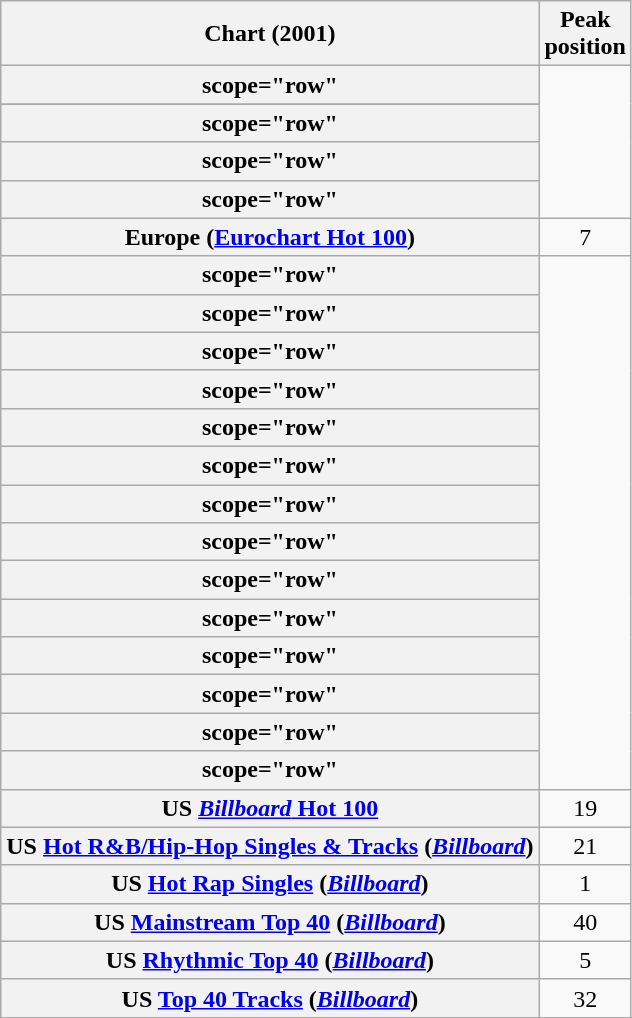<table class="wikitable sortable plainrowheaders" style="text-align:center">
<tr>
<th scope="col">Chart (2001)</th>
<th scope="col">Peak<br>position</th>
</tr>
<tr>
<th>scope="row"</th>
</tr>
<tr>
</tr>
<tr>
<th>scope="row"</th>
</tr>
<tr>
<th>scope="row"</th>
</tr>
<tr>
<th>scope="row"</th>
</tr>
<tr>
<th scope="row">Europe (<a href='#'>Eurochart Hot 100</a>)</th>
<td>7</td>
</tr>
<tr>
<th>scope="row"</th>
</tr>
<tr>
<th>scope="row"</th>
</tr>
<tr>
<th>scope="row"</th>
</tr>
<tr>
<th>scope="row"</th>
</tr>
<tr>
<th>scope="row"</th>
</tr>
<tr>
<th>scope="row"</th>
</tr>
<tr>
<th>scope="row"</th>
</tr>
<tr>
<th>scope="row"</th>
</tr>
<tr>
<th>scope="row"</th>
</tr>
<tr>
<th>scope="row"</th>
</tr>
<tr>
<th>scope="row"</th>
</tr>
<tr>
<th>scope="row"</th>
</tr>
<tr>
<th>scope="row"</th>
</tr>
<tr>
<th>scope="row"</th>
</tr>
<tr>
<th scope="row">US <a href='#'><em>Billboard</em> Hot 100</a></th>
<td>19</td>
</tr>
<tr>
<th scope="row">US <a href='#'>Hot R&B/Hip-Hop Singles & Tracks</a> (<a href='#'><em>Billboard</em></a>)</th>
<td>21</td>
</tr>
<tr>
<th scope="row">US <a href='#'>Hot Rap Singles</a> (<a href='#'><em>Billboard</em></a>)</th>
<td>1</td>
</tr>
<tr>
<th scope="row">US <a href='#'>Mainstream Top 40</a> (<a href='#'><em>Billboard</em></a>)</th>
<td>40</td>
</tr>
<tr>
<th scope="row">US <a href='#'>Rhythmic Top 40</a> (<a href='#'><em>Billboard</em></a>)</th>
<td>5</td>
</tr>
<tr>
<th scope="row">US <a href='#'>Top 40 Tracks</a> (<a href='#'><em>Billboard</em></a>)</th>
<td>32</td>
</tr>
</table>
